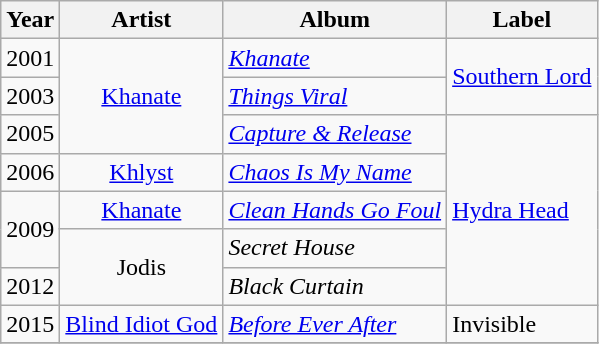<table class="wikitable">
<tr>
<th>Year</th>
<th>Artist</th>
<th>Album</th>
<th>Label</th>
</tr>
<tr>
<td align="center">2001</td>
<td rowspan="3" align="center"><a href='#'>Khanate</a></td>
<td><em><a href='#'>Khanate</a></em></td>
<td rowspan="2"><a href='#'>Southern Lord</a></td>
</tr>
<tr>
<td align="center">2003</td>
<td><em><a href='#'>Things Viral</a></em></td>
</tr>
<tr>
<td align="center">2005</td>
<td><em><a href='#'>Capture & Release</a></em></td>
<td rowspan="5"><a href='#'>Hydra Head</a></td>
</tr>
<tr>
<td align="center">2006</td>
<td align="center"><a href='#'>Khlyst</a></td>
<td><em><a href='#'>Chaos Is My Name</a></em></td>
</tr>
<tr>
<td rowspan="2" align="center">2009</td>
<td align="center"><a href='#'>Khanate</a></td>
<td><em><a href='#'>Clean Hands Go Foul</a></em></td>
</tr>
<tr>
<td rowspan="2" align="center">Jodis</td>
<td><em>Secret House</em></td>
</tr>
<tr>
<td align="center">2012</td>
<td><em>Black Curtain</em></td>
</tr>
<tr>
<td align="center">2015</td>
<td align="center"><a href='#'>Blind Idiot God</a></td>
<td><em><a href='#'>Before Ever After</a></em></td>
<td>Invisible</td>
</tr>
<tr>
</tr>
</table>
